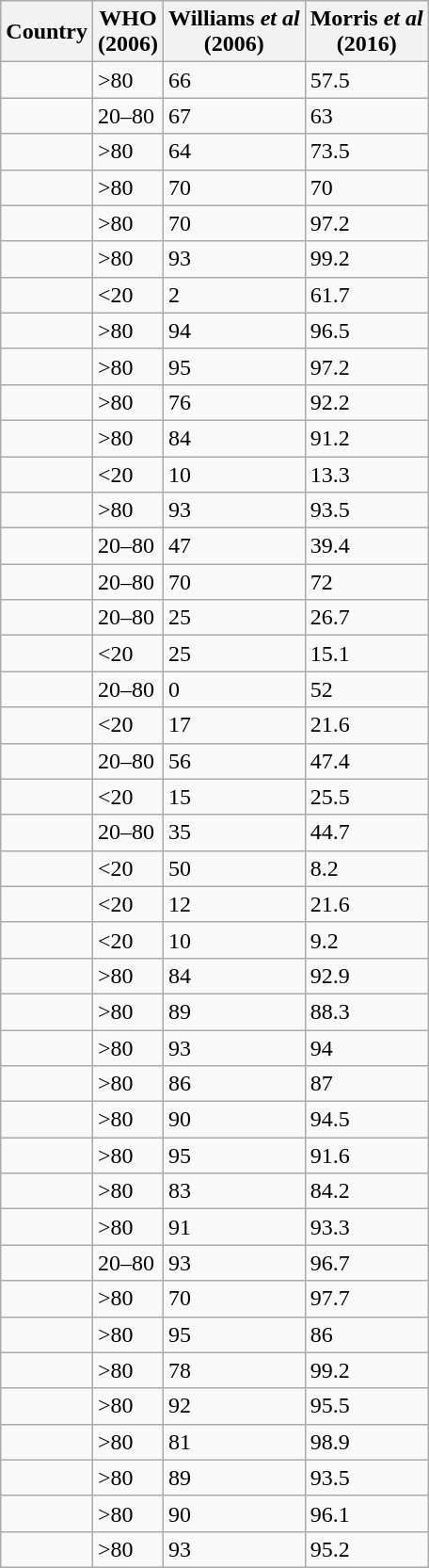<table class="wikitable sortable" style="margin-left:auto; margin-right:auto; margin-top:0;">
<tr ---->
<th>Country</th>
<th data-sort-type="number">WHO<br>(2006)</th>
<th data-sort-type="number">Williams <em>et al</em><br>(2006)</th>
<th data-sort-type="number">Morris <em>et al</em><br>(2016)</th>
</tr>
<tr ---->
<td></td>
<td>>80</td>
<td>66</td>
<td>57.5</td>
</tr>
<tr ---->
<td></td>
<td>20–80</td>
<td>67</td>
<td>63</td>
</tr>
<tr ---->
<td></td>
<td>>80</td>
<td>64</td>
<td>73.5</td>
</tr>
<tr ---->
<td></td>
<td>>80</td>
<td>70</td>
<td>70</td>
</tr>
<tr ---->
<td></td>
<td>>80</td>
<td>70</td>
<td>97.2</td>
</tr>
<tr ---->
<td></td>
<td>>80</td>
<td>93</td>
<td>99.2</td>
</tr>
<tr ---->
<td></td>
<td><20</td>
<td>2</td>
<td>61.7</td>
</tr>
<tr ---->
<td></td>
<td>>80</td>
<td>94</td>
<td>96.5</td>
</tr>
<tr ---->
<td></td>
<td>>80</td>
<td>95</td>
<td>97.2</td>
</tr>
<tr ---->
<td></td>
<td>>80</td>
<td>76</td>
<td>92.2</td>
</tr>
<tr ---->
<td></td>
<td>>80</td>
<td>84</td>
<td>91.2</td>
</tr>
<tr ---->
<td></td>
<td><20</td>
<td>10</td>
<td>13.3</td>
</tr>
<tr ---->
<td></td>
<td>>80</td>
<td>93</td>
<td>93.5</td>
</tr>
<tr ---->
<td></td>
<td>20–80</td>
<td>47</td>
<td>39.4</td>
</tr>
<tr ---->
<td></td>
<td>20–80</td>
<td>70</td>
<td>72</td>
</tr>
<tr ---->
<td></td>
<td>20–80</td>
<td>25</td>
<td>26.7</td>
</tr>
<tr ---->
<td></td>
<td><20</td>
<td>25</td>
<td>15.1</td>
</tr>
<tr ---->
<td></td>
<td>20–80</td>
<td>0</td>
<td>52</td>
</tr>
<tr ---->
<td></td>
<td><20</td>
<td>17</td>
<td>21.6</td>
</tr>
<tr ---->
<td></td>
<td>20–80</td>
<td>56</td>
<td>47.4</td>
</tr>
<tr ---->
<td></td>
<td><20</td>
<td>15</td>
<td>25.5</td>
</tr>
<tr ---->
<td></td>
<td>20–80</td>
<td>35</td>
<td>44.7</td>
</tr>
<tr ---->
<td></td>
<td><20</td>
<td>50</td>
<td>8.2</td>
</tr>
<tr ---->
<td></td>
<td><20</td>
<td>12</td>
<td>21.6</td>
</tr>
<tr ---->
<td></td>
<td><20</td>
<td>10</td>
<td>9.2</td>
</tr>
<tr ---->
<td></td>
<td>>80</td>
<td>84</td>
<td>92.9</td>
</tr>
<tr ---->
<td></td>
<td>>80</td>
<td>89</td>
<td>88.3</td>
</tr>
<tr ---->
<td></td>
<td>>80</td>
<td>93</td>
<td>94</td>
</tr>
<tr ---->
<td></td>
<td>>80</td>
<td>86</td>
<td>87</td>
</tr>
<tr ---->
<td></td>
<td>>80</td>
<td>90</td>
<td>94.5</td>
</tr>
<tr ---->
<td></td>
<td>>80</td>
<td>95</td>
<td>91.6</td>
</tr>
<tr ---->
<td></td>
<td>>80</td>
<td>83</td>
<td>84.2</td>
</tr>
<tr ---->
<td></td>
<td>>80</td>
<td>91</td>
<td>93.3</td>
</tr>
<tr ---->
<td></td>
<td>20–80</td>
<td>93</td>
<td>96.7</td>
</tr>
<tr ---->
<td></td>
<td>>80</td>
<td>70</td>
<td>97.7</td>
</tr>
<tr ---->
<td></td>
<td>>80</td>
<td>95</td>
<td>86</td>
</tr>
<tr ---->
<td></td>
<td>>80</td>
<td>78</td>
<td>99.2</td>
</tr>
<tr ---->
<td></td>
<td>>80</td>
<td>92</td>
<td>95.5</td>
</tr>
<tr ---->
<td></td>
<td>>80</td>
<td>81</td>
<td>98.9</td>
</tr>
<tr ---->
<td></td>
<td>>80</td>
<td>89</td>
<td>93.5</td>
</tr>
<tr ---->
<td></td>
<td>>80</td>
<td>90</td>
<td>96.1</td>
</tr>
<tr ---->
<td></td>
<td>>80</td>
<td>93</td>
<td>95.2</td>
</tr>
</table>
